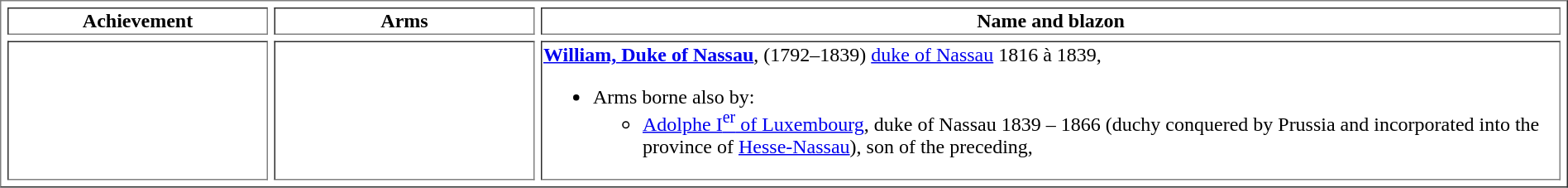<table border=1 cellspacing=5 width="100%">
<tr valign=top align=center>
<td width="206"><strong>Achievement</strong></td>
<td width="206"><strong>Arms</strong></td>
<td><strong>Name and blazon</strong></td>
</tr>
<tr valign=top>
<td align=center><br><br></td>
<td align=center><br><br><br><br><br><br> </td>
<td><strong><a href='#'>William, Duke of Nassau</a></strong>, (1792–1839) <a href='#'>duke of Nassau</a> 1816 à 1839,<br><ul><li>Arms borne also by:<ul><li><a href='#'>Adolphe I<sup>er</sup> of Luxembourg</a>, duke of Nassau 1839 – 1866 (duchy conquered by Prussia and incorporated into the province of <a href='#'>Hesse-Nassau</a>), son of the preceding,</li></ul></li></ul></td>
</tr>
</table>
